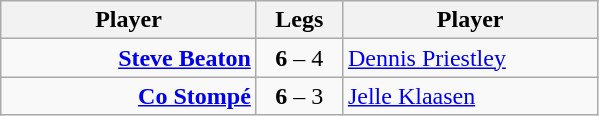<table class=wikitable style="text-align:center">
<tr>
<th width=163>Player</th>
<th width=50>Legs</th>
<th width=163>Player</th>
</tr>
<tr align=left>
<td align=right><strong><a href='#'>Steve Beaton</a></strong> </td>
<td align=center><strong>6</strong> – 4</td>
<td> <a href='#'>Dennis Priestley</a></td>
</tr>
<tr align=left>
<td align=right><strong><a href='#'>Co Stompé</a></strong> </td>
<td align=center><strong>6</strong> – 3</td>
<td> <a href='#'>Jelle Klaasen</a></td>
</tr>
</table>
